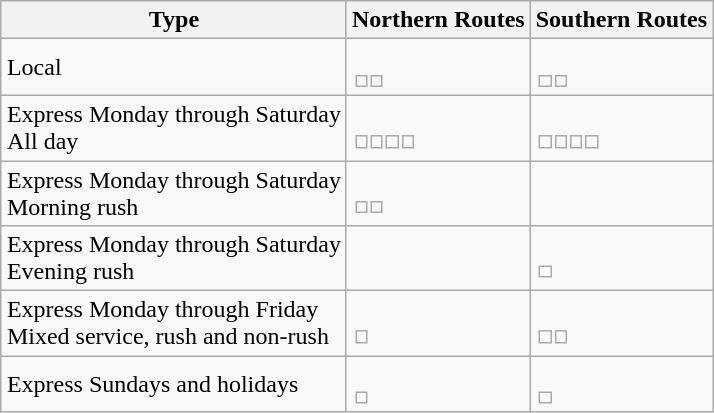<table class="wikitable" style="margin:1em auto;">
<tr>
<th>Type</th>
<th>Northern Routes</th>
<th>Southern Routes</th>
</tr>
<tr>
<td>Local</td>
<td><br><table style="border:0px;">
<tr>
<td></td>
<td></td>
</tr>
</table>
</td>
<td><br><table style="border:0px;">
<tr>
<td></td>
<td></td>
</tr>
</table>
</td>
</tr>
<tr>
<td>Express Monday through Saturday<br>All day</td>
<td><br><table style="border:0px;">
<tr>
<td></td>
<td></td>
<td></td>
<td></td>
</tr>
</table>
</td>
<td><br><table style="border:0px;">
<tr>
<td></td>
<td></td>
<td></td>
<td></td>
</tr>
</table>
</td>
</tr>
<tr>
<td>Express Monday through Saturday<br>Morning rush</td>
<td><br><table style="border:0px;">
<tr>
<td></td>
<td></td>
</tr>
</table>
</td>
<td></td>
</tr>
<tr>
<td>Express Monday through Saturday<br>Evening rush</td>
<td></td>
<td><br><table style="border:0px;">
<tr>
<td></td>
</tr>
</table>
</td>
</tr>
<tr>
<td>Express Monday through Friday<br>Mixed service, rush and non-rush</td>
<td><br><table style="border:0px;">
<tr>
<td></td>
</tr>
</table>
</td>
<td><br><table style="border:0px;">
<tr>
<td></td>
<td></td>
</tr>
</table>
</td>
</tr>
<tr>
<td>Express Sundays and holidays</td>
<td><br><table style="border:0px;">
<tr>
<td></td>
</tr>
</table>
</td>
<td><br><table style="border:0px;">
<tr>
<td></td>
</tr>
</table>
</td>
</tr>
</table>
